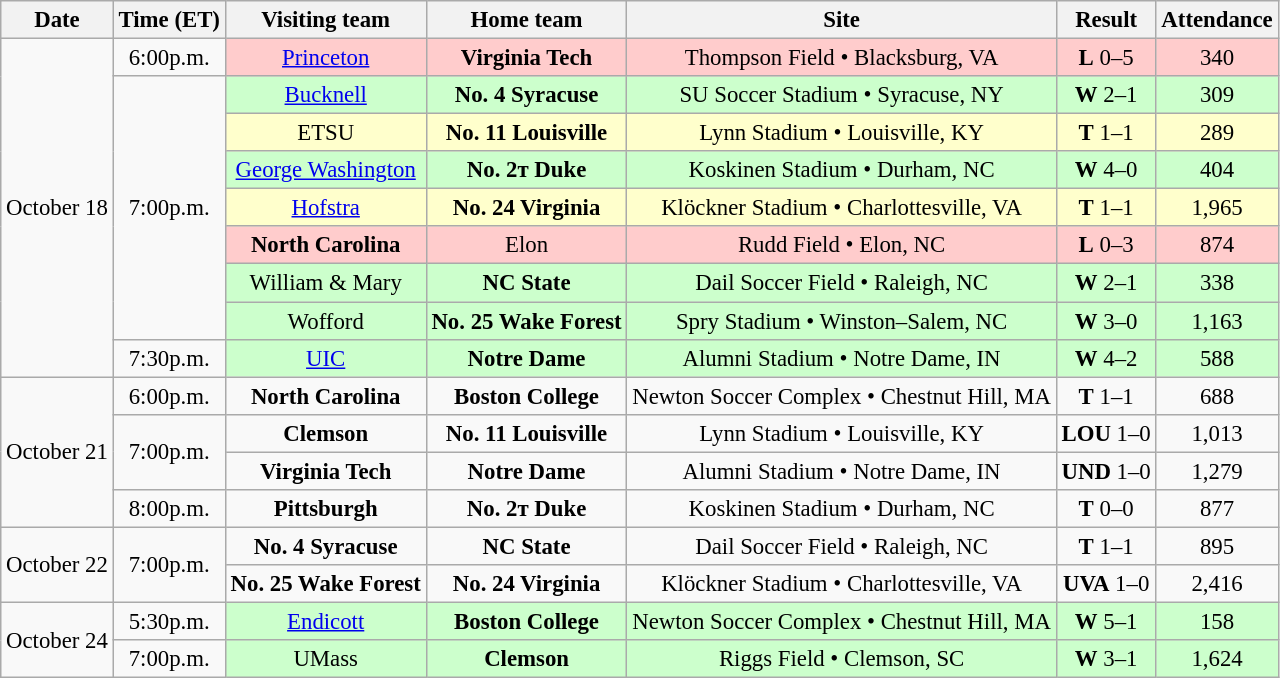<table class="wikitable" style="font-size:95%; text-align: center;">
<tr>
<th>Date</th>
<th>Time (ET)</th>
<th>Visiting team</th>
<th>Home team</th>
<th>Site</th>
<th>Result</th>
<th>Attendance</th>
</tr>
<tr>
<td rowspan=9>October 18</td>
<td>6:00p.m.</td>
<td style="background:#fcc;"><a href='#'>Princeton</a></td>
<td style="background:#fcc;"><strong>Virginia Tech</strong></td>
<td style="background:#fcc;">Thompson Field • Blacksburg, VA</td>
<td style="background:#fcc;"><strong>L</strong> 0–5</td>
<td style="background:#fcc;">340</td>
</tr>
<tr>
<td rowspan=7>7:00p.m.</td>
<td style="background:#cfc;"><a href='#'>Bucknell</a></td>
<td style="background:#cfc;"><strong>No. 4 Syracuse</strong></td>
<td style="background:#cfc;">SU Soccer Stadium • Syracuse, NY</td>
<td style="background:#cfc;"><strong>W</strong> 2–1</td>
<td style="background:#cfc;">309</td>
</tr>
<tr>
<td style="background:#ffc;">ETSU</td>
<td style="background:#ffc;"><strong>No. 11 Louisville</strong></td>
<td style="background:#ffc;">Lynn Stadium • Louisville, KY</td>
<td style="background:#ffc;"><strong>T</strong> 1–1</td>
<td style="background:#ffc;">289</td>
</tr>
<tr>
<td style="background:#cfc;"><a href='#'>George Washington</a></td>
<td style="background:#cfc;"><strong>No. 2т Duke</strong></td>
<td style="background:#cfc;">Koskinen Stadium • Durham, NC</td>
<td style="background:#cfc;"><strong>W</strong> 4–0</td>
<td style="background:#cfc;">404</td>
</tr>
<tr>
<td style="background:#ffc;"><a href='#'>Hofstra</a></td>
<td style="background:#ffc;"><strong>No. 24 Virginia</strong></td>
<td style="background:#ffc;">Klöckner Stadium • Charlottesville, VA</td>
<td style="background:#ffc;"><strong>T</strong> 1–1</td>
<td style="background:#ffc;">1,965</td>
</tr>
<tr>
<td style="background:#fcc;"><strong>North Carolina</strong></td>
<td style="background:#fcc;">Elon</td>
<td style="background:#fcc;">Rudd Field • Elon, NC</td>
<td style="background:#fcc;"><strong>L</strong> 0–3</td>
<td style="background:#fcc;">874</td>
</tr>
<tr>
<td style="background:#cfc;">William & Mary</td>
<td style="background:#cfc;"><strong>NC State</strong></td>
<td style="background:#cfc;">Dail Soccer Field • Raleigh, NC</td>
<td style="background:#cfc;"><strong>W</strong> 2–1</td>
<td style="background:#cfc;">338</td>
</tr>
<tr>
<td style="background:#cfc;">Wofford</td>
<td style="background:#cfc;"><strong>No. 25 Wake Forest</strong></td>
<td style="background:#cfc;">Spry Stadium • Winston–Salem, NC</td>
<td style="background:#cfc;"><strong>W</strong> 3–0</td>
<td style="background:#cfc;">1,163</td>
</tr>
<tr>
<td>7:30p.m.</td>
<td style="background:#cfc;"><a href='#'>UIC</a></td>
<td style="background:#cfc;"><strong>Notre Dame</strong></td>
<td style="background:#cfc;">Alumni Stadium • Notre Dame, IN</td>
<td style="background:#cfc;"><strong>W</strong> 4–2</td>
<td style="background:#cfc;">588</td>
</tr>
<tr>
<td rowspan=4>October 21</td>
<td>6:00p.m.</td>
<td><strong>North Carolina</strong></td>
<td><strong>Boston College</strong></td>
<td>Newton Soccer Complex • Chestnut Hill, MA</td>
<td><strong>T</strong> 1–1</td>
<td>688</td>
</tr>
<tr>
<td rowspan=2>7:00p.m.</td>
<td><strong>Clemson</strong></td>
<td><strong>No. 11 Louisville</strong></td>
<td>Lynn Stadium • Louisville, KY</td>
<td><strong>LOU</strong> 1–0</td>
<td>1,013</td>
</tr>
<tr>
<td><strong>Virginia Tech</strong></td>
<td><strong>Notre Dame</strong></td>
<td>Alumni Stadium • Notre Dame, IN</td>
<td><strong>UND</strong> 1–0</td>
<td>1,279</td>
</tr>
<tr>
<td>8:00p.m.</td>
<td><strong>Pittsburgh</strong></td>
<td><strong>No. 2т Duke</strong></td>
<td>Koskinen Stadium • Durham, NC</td>
<td><strong>T</strong> 0–0</td>
<td>877</td>
</tr>
<tr>
<td rowspan=2>October 22</td>
<td rowspan=2>7:00p.m.</td>
<td><strong>No. 4 Syracuse</strong></td>
<td><strong>NC State</strong></td>
<td>Dail Soccer Field • Raleigh, NC</td>
<td><strong>T</strong> 1–1</td>
<td>895</td>
</tr>
<tr>
<td><strong>No. 25 Wake Forest</strong></td>
<td><strong>No. 24 Virginia</strong></td>
<td>Klöckner Stadium • Charlottesville, VA</td>
<td><strong>UVA</strong> 1–0</td>
<td>2,416</td>
</tr>
<tr>
<td rowspan=2>October 24</td>
<td>5:30p.m.</td>
<td style="background:#cfc;"><a href='#'>Endicott</a></td>
<td style="background:#cfc;"><strong>Boston College</strong></td>
<td style="background:#cfc;">Newton Soccer Complex • Chestnut Hill, MA</td>
<td style="background:#cfc;"><strong>W</strong> 5–1</td>
<td style="background:#cfc;">158</td>
</tr>
<tr>
<td>7:00p.m.</td>
<td style="background:#cfc;">UMass</td>
<td style="background:#cfc;"><strong>Clemson</strong></td>
<td style="background:#cfc;">Riggs Field • Clemson, SC</td>
<td style="background:#cfc;"><strong>W</strong> 3–1</td>
<td style="background:#cfc;">1,624</td>
</tr>
</table>
